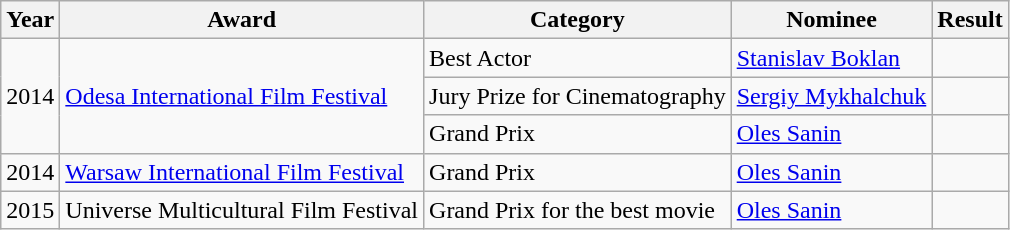<table class="wikitable sortable">
<tr>
<th>Year</th>
<th>Award</th>
<th>Category</th>
<th>Nominee</th>
<th>Result</th>
</tr>
<tr>
<td rowspan=3>2014</td>
<td rowspan=3><a href='#'>Odesa International Film Festival</a></td>
<td>Best Actor</td>
<td><a href='#'>Stanislav Boklan</a></td>
<td></td>
</tr>
<tr>
<td>Jury Prize for Cinematography</td>
<td><a href='#'>Sergiy Mykhalchuk</a></td>
<td></td>
</tr>
<tr>
<td>Grand Prix</td>
<td><a href='#'>Oles Sanin</a></td>
<td></td>
</tr>
<tr>
<td>2014</td>
<td><a href='#'>Warsaw International Film Festival</a></td>
<td>Grand Prix</td>
<td><a href='#'>Oles Sanin</a></td>
<td></td>
</tr>
<tr>
<td>2015</td>
<td>Universe Multicultural Film Festival</td>
<td>Grand Prix for the best movie</td>
<td><a href='#'>Oles Sanin</a></td>
<td></td>
</tr>
</table>
